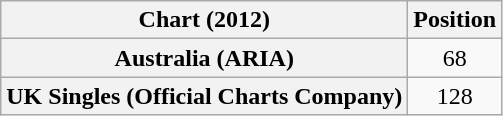<table class="wikitable sortable plainrowheaders" style="text-align:center">
<tr>
<th scope="col">Chart (2012)</th>
<th scope="col">Position</th>
</tr>
<tr>
<th scope="row">Australia (ARIA)</th>
<td style="text-align:center;">68</td>
</tr>
<tr>
<th scope="row">UK Singles (Official Charts Company)</th>
<td style="text-align:center;">128</td>
</tr>
</table>
